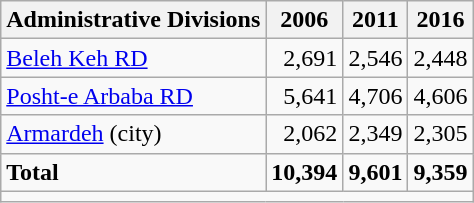<table class="wikitable">
<tr>
<th>Administrative Divisions</th>
<th>2006</th>
<th>2011</th>
<th>2016</th>
</tr>
<tr>
<td><a href='#'>Beleh Keh RD</a></td>
<td style="text-align: right;">2,691</td>
<td style="text-align: right;">2,546</td>
<td style="text-align: right;">2,448</td>
</tr>
<tr>
<td><a href='#'>Posht-e Arbaba RD</a></td>
<td style="text-align: right;">5,641</td>
<td style="text-align: right;">4,706</td>
<td style="text-align: right;">4,606</td>
</tr>
<tr>
<td><a href='#'>Armardeh</a> (city)</td>
<td style="text-align: right;">2,062</td>
<td style="text-align: right;">2,349</td>
<td style="text-align: right;">2,305</td>
</tr>
<tr>
<td><strong>Total</strong></td>
<td style="text-align: right;"><strong>10,394</strong></td>
<td style="text-align: right;"><strong>9,601</strong></td>
<td style="text-align: right;"><strong>9,359</strong></td>
</tr>
<tr>
<td colspan=4></td>
</tr>
</table>
